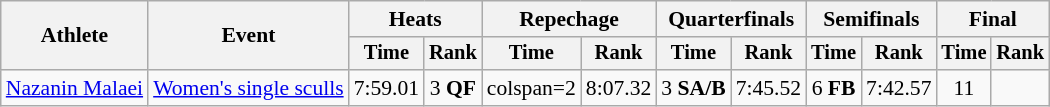<table class="wikitable" style="font-size:90%">
<tr>
<th rowspan="2">Athlete</th>
<th rowspan="2">Event</th>
<th colspan="2">Heats</th>
<th colspan="2">Repechage</th>
<th colspan="2">Quarterfinals</th>
<th colspan="2">Semifinals</th>
<th colspan="2">Final</th>
</tr>
<tr style="font-size:95%">
<th>Time</th>
<th>Rank</th>
<th>Time</th>
<th>Rank</th>
<th>Time</th>
<th>Rank</th>
<th>Time</th>
<th>Rank</th>
<th>Time</th>
<th>Rank</th>
</tr>
<tr align=center>
<td align=left><a href='#'>Nazanin Malaei</a></td>
<td align=left><a href='#'>Women's single sculls</a></td>
<td>7:59.01</td>
<td>3 <strong>QF</strong></td>
<td>colspan=2 </td>
<td>8:07.32</td>
<td>3 <strong>SA/B</strong></td>
<td>7:45.52</td>
<td>6 <strong>FB</strong></td>
<td>7:42.57</td>
<td>11</td>
</tr>
</table>
